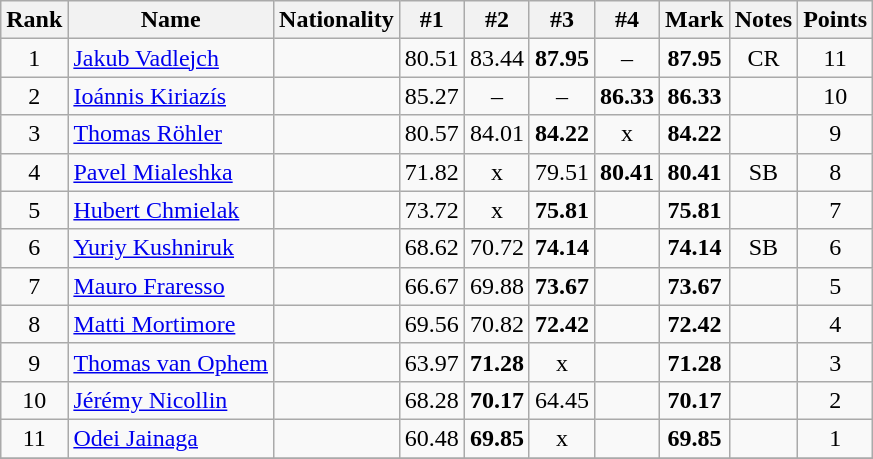<table class="wikitable sortable" style="text-align:center">
<tr>
<th>Rank</th>
<th>Name</th>
<th>Nationality</th>
<th>#1</th>
<th>#2</th>
<th>#3</th>
<th>#4</th>
<th>Mark</th>
<th>Notes</th>
<th>Points</th>
</tr>
<tr>
<td>1</td>
<td align=left><a href='#'>Jakub Vadlejch</a></td>
<td align=left></td>
<td>80.51</td>
<td>83.44</td>
<td><strong>87.95</strong></td>
<td>–</td>
<td><strong>87.95</strong></td>
<td>CR</td>
<td>11</td>
</tr>
<tr>
<td>2</td>
<td align=left><a href='#'>Ioánnis Kiriazís</a></td>
<td align=left></td>
<td>85.27</td>
<td>–</td>
<td>–</td>
<td><strong>86.33</strong></td>
<td><strong>86.33</strong></td>
<td></td>
<td>10</td>
</tr>
<tr>
<td>3</td>
<td align=left><a href='#'>Thomas Röhler</a></td>
<td align=left></td>
<td>80.57</td>
<td>84.01</td>
<td><strong>84.22</strong></td>
<td>x</td>
<td><strong>84.22</strong></td>
<td></td>
<td>9</td>
</tr>
<tr>
<td>4</td>
<td align=left><a href='#'>Pavel Mialeshka</a></td>
<td align=left></td>
<td>71.82</td>
<td>x</td>
<td>79.51</td>
<td><strong>80.41</strong></td>
<td><strong>80.41</strong></td>
<td>SB</td>
<td>8</td>
</tr>
<tr>
<td>5</td>
<td align=left><a href='#'>Hubert Chmielak</a></td>
<td align=left></td>
<td>73.72</td>
<td>x</td>
<td><strong>75.81</strong></td>
<td></td>
<td><strong>75.81</strong></td>
<td></td>
<td>7</td>
</tr>
<tr>
<td>6</td>
<td align=left><a href='#'>Yuriy Kushniruk</a></td>
<td align=left></td>
<td>68.62</td>
<td>70.72</td>
<td><strong>74.14</strong></td>
<td></td>
<td><strong>74.14</strong></td>
<td>SB</td>
<td>6</td>
</tr>
<tr>
<td>7</td>
<td align=left><a href='#'>Mauro Fraresso</a></td>
<td align=left></td>
<td>66.67</td>
<td>69.88</td>
<td><strong>73.67</strong></td>
<td></td>
<td><strong>73.67</strong></td>
<td></td>
<td>5</td>
</tr>
<tr>
<td>8</td>
<td align=left><a href='#'>Matti Mortimore</a></td>
<td align=left></td>
<td>69.56</td>
<td>70.82</td>
<td><strong>72.42</strong></td>
<td></td>
<td><strong>72.42</strong></td>
<td></td>
<td>4</td>
</tr>
<tr>
<td>9</td>
<td align=left><a href='#'>Thomas van Ophem</a></td>
<td align=left></td>
<td>63.97</td>
<td><strong>71.28</strong></td>
<td>x</td>
<td></td>
<td><strong>71.28</strong></td>
<td></td>
<td>3</td>
</tr>
<tr>
<td>10</td>
<td align=left><a href='#'>Jérémy Nicollin</a></td>
<td align=left></td>
<td>68.28</td>
<td><strong>70.17</strong></td>
<td>64.45</td>
<td></td>
<td><strong>70.17</strong></td>
<td></td>
<td>2</td>
</tr>
<tr>
<td>11</td>
<td align=left><a href='#'>Odei Jainaga</a></td>
<td align=left></td>
<td>60.48</td>
<td><strong>69.85</strong></td>
<td>x</td>
<td></td>
<td><strong>69.85</strong></td>
<td></td>
<td>1</td>
</tr>
<tr>
</tr>
</table>
